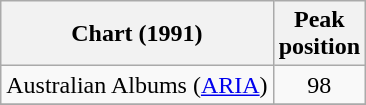<table class="wikitable">
<tr>
<th>Chart (1991)</th>
<th>Peak<br>position</th>
</tr>
<tr>
<td>Australian Albums (<a href='#'>ARIA</a>)</td>
<td align="center">98</td>
</tr>
<tr>
</tr>
</table>
